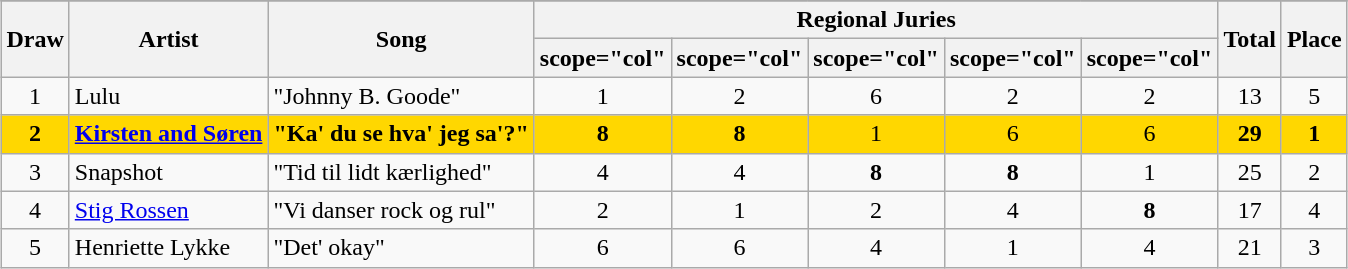<table class="wikitable plainrowheaders" style="margin: 1em auto 1em auto; text-align:center;">
<tr>
</tr>
<tr>
<th scope="col" rowspan="2">Draw</th>
<th scope="col" rowspan="2">Artist</th>
<th scope="col" rowspan="2">Song</th>
<th scope="col" colspan="5">Regional Juries</th>
<th scope="col" rowspan="2">Total</th>
<th scope="col" rowspan="2">Place</th>
</tr>
<tr>
<th>scope="col" </th>
<th>scope="col" </th>
<th>scope="col" </th>
<th>scope="col" </th>
<th>scope="col" </th>
</tr>
<tr>
<td>1</td>
<td align="left">Lulu</td>
<td align="left">"Johnny B. Goode"</td>
<td>1</td>
<td>2</td>
<td>6</td>
<td>2</td>
<td>2</td>
<td>13</td>
<td>5</td>
</tr>
<tr bgcolor="gold">
<td><strong>2</strong></td>
<td align="left"><strong><a href='#'>Kirsten and Søren</a></strong></td>
<td align="left"><strong>"Ka' du se hva' jeg sa'?"</strong></td>
<td><strong>8</strong></td>
<td><strong>8</strong></td>
<td>1</td>
<td>6</td>
<td>6</td>
<td><strong>29</strong></td>
<td><strong>1</strong></td>
</tr>
<tr>
<td>3</td>
<td align="left">Snapshot</td>
<td align="left">"Tid til lidt kærlighed"</td>
<td>4</td>
<td>4</td>
<td><strong>8</strong></td>
<td><strong>8</strong></td>
<td>1</td>
<td>25</td>
<td>2</td>
</tr>
<tr>
<td>4</td>
<td align="left"><a href='#'>Stig Rossen</a></td>
<td align="left">"Vi danser rock og rul"</td>
<td>2</td>
<td>1</td>
<td>2</td>
<td>4</td>
<td><strong>8</strong></td>
<td>17</td>
<td>4</td>
</tr>
<tr>
<td>5</td>
<td align="left">Henriette Lykke</td>
<td align="left">"Det' okay"</td>
<td>6</td>
<td>6</td>
<td>4</td>
<td>1</td>
<td>4</td>
<td>21</td>
<td>3</td>
</tr>
</table>
